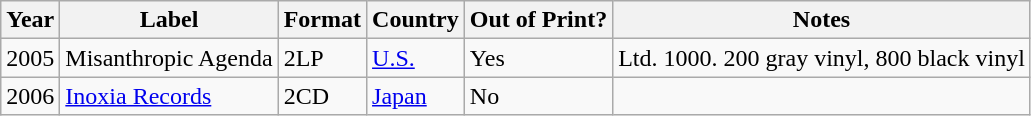<table class="wikitable">
<tr>
<th>Year</th>
<th>Label</th>
<th>Format</th>
<th>Country</th>
<th>Out of Print?</th>
<th>Notes</th>
</tr>
<tr>
<td>2005</td>
<td>Misanthropic Agenda</td>
<td>2LP</td>
<td><a href='#'>U.S.</a></td>
<td>Yes</td>
<td>Ltd. 1000. 200 gray vinyl, 800 black vinyl</td>
</tr>
<tr>
<td>2006</td>
<td><a href='#'>Inoxia Records</a></td>
<td>2CD</td>
<td><a href='#'>Japan</a></td>
<td>No</td>
<td></td>
</tr>
</table>
